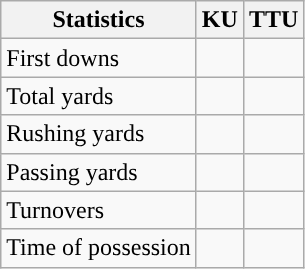<table class="wikitable" style="float:left">
<tr>
<th>Statistics</th>
<th>KU</th>
<th>TTU</th>
</tr>
<tr>
<td>First downs</td>
<td></td>
<td></td>
</tr>
<tr>
<td>Total yards</td>
<td></td>
<td></td>
</tr>
<tr>
<td>Rushing yards</td>
<td></td>
<td></td>
</tr>
<tr>
<td>Passing yards</td>
<td></td>
<td></td>
</tr>
<tr>
<td>Turnovers</td>
<td></td>
<td></td>
</tr>
<tr>
<td>Time of possession</td>
<td></td>
<td></td>
</tr>
</table>
